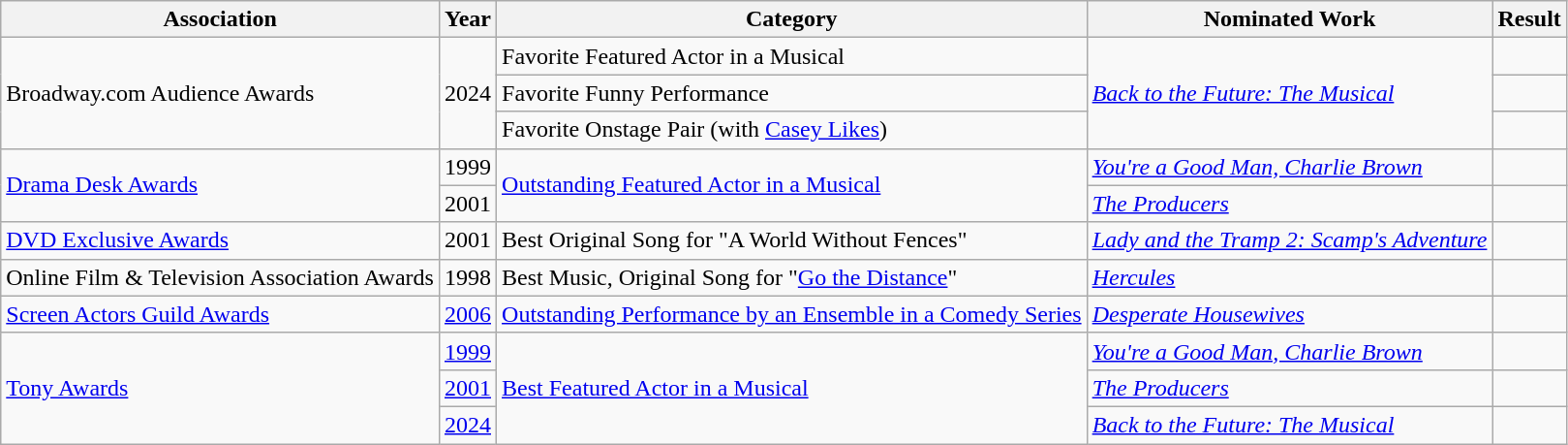<table class="wikitable">
<tr>
<th>Association</th>
<th>Year</th>
<th>Category</th>
<th>Nominated Work</th>
<th>Result</th>
</tr>
<tr>
<td rowspan="3">Broadway.com Audience Awards</td>
<td rowspan="3">2024</td>
<td>Favorite Featured Actor in a Musical</td>
<td rowspan="3"><em><a href='#'>Back to the Future: The Musical</a></em></td>
<td></td>
</tr>
<tr>
<td>Favorite Funny Performance</td>
<td></td>
</tr>
<tr>
<td>Favorite Onstage Pair (with <a href='#'>Casey Likes</a>)</td>
<td></td>
</tr>
<tr>
<td rowspan="2"><a href='#'>Drama Desk Awards</a></td>
<td>1999</td>
<td rowspan="2"><a href='#'>Outstanding Featured Actor in a Musical</a></td>
<td><em><a href='#'>You're a Good Man, Charlie Brown</a></em></td>
<td></td>
</tr>
<tr>
<td>2001</td>
<td><em><a href='#'>The Producers</a></em></td>
<td></td>
</tr>
<tr>
<td><a href='#'>DVD Exclusive Awards</a></td>
<td>2001</td>
<td>Best Original Song for "A World Without Fences"</td>
<td><em><a href='#'>Lady and the Tramp 2: Scamp's Adventure</a></em></td>
<td></td>
</tr>
<tr>
<td>Online Film & Television Association Awards</td>
<td>1998</td>
<td>Best Music, Original Song for "<a href='#'>Go the Distance</a>"</td>
<td><em><a href='#'>Hercules</a></em></td>
<td></td>
</tr>
<tr>
<td><a href='#'>Screen Actors Guild Awards</a></td>
<td><a href='#'>2006</a></td>
<td><a href='#'>Outstanding Performance by an Ensemble in a Comedy Series</a></td>
<td><em><a href='#'>Desperate Housewives</a></em></td>
<td></td>
</tr>
<tr>
<td rowspan="3"><a href='#'>Tony Awards</a></td>
<td><a href='#'>1999</a></td>
<td rowspan="3"><a href='#'>Best Featured Actor in a Musical</a></td>
<td><em><a href='#'>You're a Good Man, Charlie Brown</a></em></td>
<td></td>
</tr>
<tr>
<td><a href='#'>2001</a></td>
<td><em><a href='#'>The Producers</a></em></td>
<td></td>
</tr>
<tr>
<td><a href='#'>2024</a></td>
<td><em><a href='#'>Back to the Future: The Musical</a></em></td>
<td></td>
</tr>
</table>
